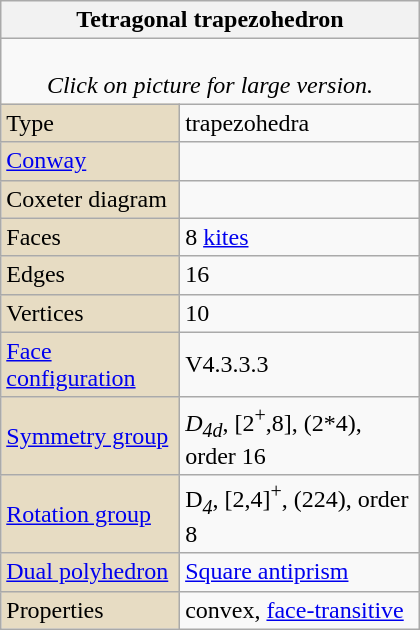<table class="wikitable" bgcolor="#ffffff" cellpadding="5" align="right" style="margin-left:10px" width="280">
<tr>
<th bgcolor=#e7dcc3 colspan=2>Tetragonal trapezohedron</th>
</tr>
<tr>
<td align=center colspan=2><br><em>Click on picture for large version.</em></td>
</tr>
<tr>
<td bgcolor=#e7dcc3>Type</td>
<td>trapezohedra</td>
</tr>
<tr>
<td bgcolor=#e7dcc3><a href='#'>Conway</a></td>
<td></td>
</tr>
<tr>
<td bgcolor=#e7dcc3>Coxeter diagram</td>
<td><br></td>
</tr>
<tr>
<td bgcolor=#e7dcc3>Faces</td>
<td>8 <a href='#'>kites</a></td>
</tr>
<tr>
<td bgcolor=#e7dcc3>Edges</td>
<td>16</td>
</tr>
<tr>
<td bgcolor=#e7dcc3>Vertices</td>
<td>10</td>
</tr>
<tr>
<td bgcolor=#e7dcc3><a href='#'>Face configuration</a></td>
<td>V4.3.3.3</td>
</tr>
<tr>
<td bgcolor=#e7dcc3><a href='#'>Symmetry group</a></td>
<td><em>D</em><sub><em>4d</em></sub>, [2<sup>+</sup>,8], (2*4), order 16</td>
</tr>
<tr>
<td bgcolor=#e7dcc3><a href='#'>Rotation group</a></td>
<td>D<sub><em>4</em></sub>, [2,4]<sup>+</sup>, (224), order 8</td>
</tr>
<tr>
<td bgcolor=#e7dcc3><a href='#'>Dual polyhedron</a></td>
<td><a href='#'>Square antiprism</a></td>
</tr>
<tr>
<td bgcolor=#e7dcc3>Properties</td>
<td>convex, <a href='#'>face-transitive</a></td>
</tr>
</table>
